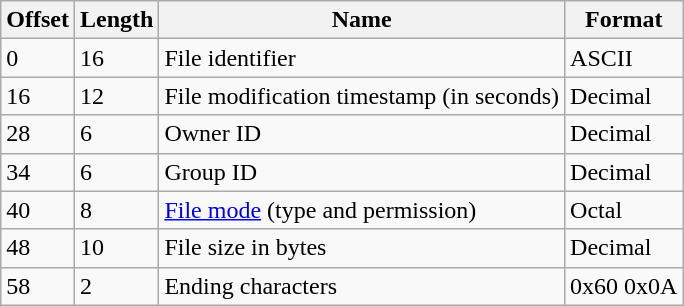<table class="wikitable">
<tr>
<th>Offset</th>
<th>Length</th>
<th>Name</th>
<th>Format</th>
</tr>
<tr>
<td>0</td>
<td>16</td>
<td>File identifier</td>
<td>ASCII</td>
</tr>
<tr>
<td>16</td>
<td>12</td>
<td>File modification timestamp (in seconds)</td>
<td>Decimal</td>
</tr>
<tr>
<td>28</td>
<td>6</td>
<td>Owner ID</td>
<td>Decimal</td>
</tr>
<tr>
<td>34</td>
<td>6</td>
<td>Group ID</td>
<td>Decimal</td>
</tr>
<tr>
<td>40</td>
<td>8</td>
<td><a href='#'>File mode</a> (type and permission)</td>
<td>Octal</td>
</tr>
<tr>
<td>48</td>
<td>10</td>
<td>File size in bytes</td>
<td>Decimal</td>
</tr>
<tr>
<td>58</td>
<td>2</td>
<td>Ending characters</td>
<td>0x60 0x0A</td>
</tr>
</table>
